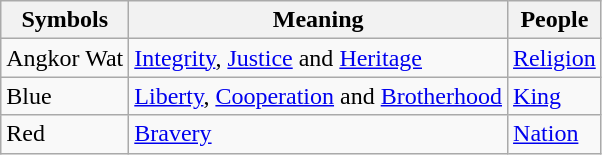<table class="wikitable">
<tr>
<th>Symbols</th>
<th>Meaning</th>
<th>People</th>
</tr>
<tr>
<td>Angkor Wat</td>
<td><a href='#'>Integrity</a>, <a href='#'>Justice</a> and <a href='#'>Heritage</a></td>
<td><a href='#'>Religion</a></td>
</tr>
<tr>
<td>Blue</td>
<td><a href='#'>Liberty</a>, <a href='#'>Cooperation</a> and <a href='#'>Brotherhood</a></td>
<td><a href='#'>King</a></td>
</tr>
<tr>
<td>Red</td>
<td><a href='#'>Bravery</a></td>
<td><a href='#'>Nation</a></td>
</tr>
</table>
